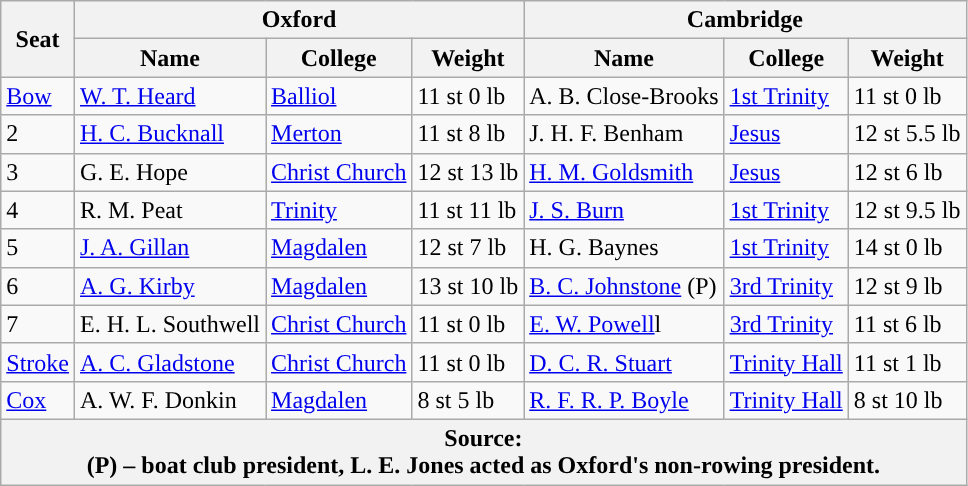<table class="wikitable">
<tr>
<th rowspan="2" scope="col">Seat</th>
<th colspan="3" scope="col">Oxford <br> </th>
<th colspan="3" scope="col">Cambridge <br> </th>
</tr>
<tr>
<th>Name</th>
<th>College</th>
<th>Weight</th>
<th>Name</th>
<th>College</th>
<th>Weight</th>
</tr>
<tr>
<td><a href='#'>Bow</a></td>
<td><a href='#'>W. T. Heard</a></td>
<td><a href='#'>Balliol</a></td>
<td>11 st 0 lb</td>
<td>A. B. Close-Brooks</td>
<td><a href='#'>1st Trinity</a></td>
<td>11 st 0 lb</td>
</tr>
<tr>
<td>2</td>
<td><a href='#'>H. C. Bucknall</a></td>
<td><a href='#'>Merton</a></td>
<td>11 st 8 lb</td>
<td>J. H. F. Benham</td>
<td><a href='#'>Jesus</a></td>
<td>12 st 5.5 lb</td>
</tr>
<tr>
<td>3</td>
<td>G. E. Hope</td>
<td><a href='#'>Christ Church</a></td>
<td>12 st 13 lb</td>
<td><a href='#'>H. M. Goldsmith</a></td>
<td><a href='#'>Jesus</a></td>
<td>12 st 6 lb</td>
</tr>
<tr>
<td>4</td>
<td>R. M. Peat</td>
<td><a href='#'>Trinity</a></td>
<td>11 st 11 lb</td>
<td><a href='#'>J. S. Burn</a></td>
<td><a href='#'>1st Trinity</a></td>
<td>12 st 9.5 lb</td>
</tr>
<tr>
<td>5</td>
<td><a href='#'>J. A. Gillan</a></td>
<td><a href='#'>Magdalen</a></td>
<td>12 st 7 lb</td>
<td>H. G. Baynes</td>
<td><a href='#'>1st Trinity</a></td>
<td>14 st 0 lb</td>
</tr>
<tr>
<td>6</td>
<td><a href='#'>A. G. Kirby</a></td>
<td><a href='#'>Magdalen</a></td>
<td>13 st 10 lb</td>
<td><a href='#'>B. C. Johnstone</a> (P)</td>
<td><a href='#'>3rd Trinity</a></td>
<td>12 st 9 lb</td>
</tr>
<tr>
<td>7</td>
<td>E. H. L. Southwell</td>
<td><a href='#'>Christ Church</a></td>
<td>11 st 0 lb</td>
<td><a href='#'>E. W. Powell</a>l</td>
<td><a href='#'>3rd Trinity</a></td>
<td>11 st 6 lb</td>
</tr>
<tr>
<td><a href='#'>Stroke</a></td>
<td><a href='#'>A. C. Gladstone</a></td>
<td><a href='#'>Christ Church</a></td>
<td>11 st 0 lb</td>
<td><a href='#'>D. C. R. Stuart</a></td>
<td><a href='#'>Trinity Hall</a></td>
<td>11 st 1 lb</td>
</tr>
<tr>
<td><a href='#'>Cox</a></td>
<td>A. W. F. Donkin</td>
<td><a href='#'>Magdalen</a></td>
<td>8 st 5 lb</td>
<td><a href='#'>R. F. R. P. Boyle</a></td>
<td><a href='#'>Trinity Hall</a></td>
<td>8 st 10 lb</td>
</tr>
<tr>
<th colspan="7">Source:<br>(P) – boat club president, L. E. Jones acted as Oxford's non-rowing president.<br></th>
</tr>
</table>
